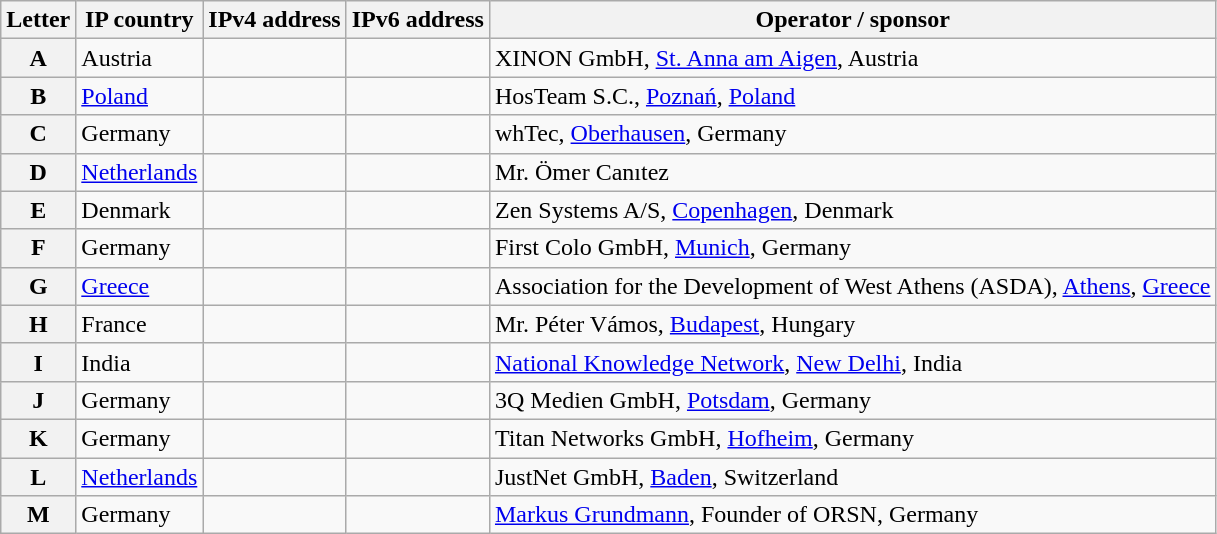<table class="wikitable">
<tr ---->
<th>Letter</th>
<th>IP country</th>
<th>IPv4 address</th>
<th>IPv6 address</th>
<th>Operator / sponsor</th>
</tr>
<tr ---->
<th>A</th>
<td> Austria</td>
<td></td>
<td></td>
<td>XINON GmbH, <a href='#'>St. Anna am Aigen</a>, Austria</td>
</tr>
<tr ---->
<th>B</th>
<td> <a href='#'>Poland</a></td>
<td></td>
<td></td>
<td>HosTeam S.C., <a href='#'>Poznań</a>, <a href='#'>Poland</a></td>
</tr>
<tr ---->
<th>C</th>
<td> Germany</td>
<td></td>
<td></td>
<td>whTec, <a href='#'>Oberhausen</a>, Germany</td>
</tr>
<tr ---->
<th>D</th>
<td> <a href='#'>Netherlands</a></td>
<td></td>
<td></td>
<td>Mr. Ömer Canıtez</td>
</tr>
<tr ---->
<th>E</th>
<td> Denmark</td>
<td></td>
<td></td>
<td>Zen Systems A/S, <a href='#'>Copenhagen</a>, Denmark</td>
</tr>
<tr ---->
<th>F</th>
<td> Germany</td>
<td></td>
<td></td>
<td>First Colo GmbH, <a href='#'>Munich</a>, Germany</td>
</tr>
<tr ---->
<th>G</th>
<td> <a href='#'>Greece</a></td>
<td></td>
<td></td>
<td>Association for the Development of West Athens (ASDA), <a href='#'>Athens</a>, <a href='#'>Greece</a></td>
</tr>
<tr ---->
<th>H</th>
<td> France</td>
<td></td>
<td></td>
<td>Mr. Péter Vámos, <a href='#'>Budapest</a>, Hungary</td>
</tr>
<tr ---->
<th>I</th>
<td> India</td>
<td></td>
<td></td>
<td><a href='#'>National Knowledge Network</a>, <a href='#'>New Delhi</a>, India</td>
</tr>
<tr ---->
<th>J</th>
<td> Germany</td>
<td></td>
<td></td>
<td>3Q Medien GmbH, <a href='#'>Potsdam</a>, Germany</td>
</tr>
<tr ---->
<th>K</th>
<td> Germany</td>
<td></td>
<td></td>
<td>Titan Networks GmbH, <a href='#'>Hofheim</a>, Germany</td>
</tr>
<tr ---->
<th>L</th>
<td> <a href='#'>Netherlands</a></td>
<td></td>
<td></td>
<td>JustNet GmbH, <a href='#'>Baden</a>, Switzerland</td>
</tr>
<tr ---->
<th>M</th>
<td> Germany</td>
<td></td>
<td></td>
<td><a href='#'>Markus Grundmann</a>, Founder of ORSN, Germany</td>
</tr>
</table>
